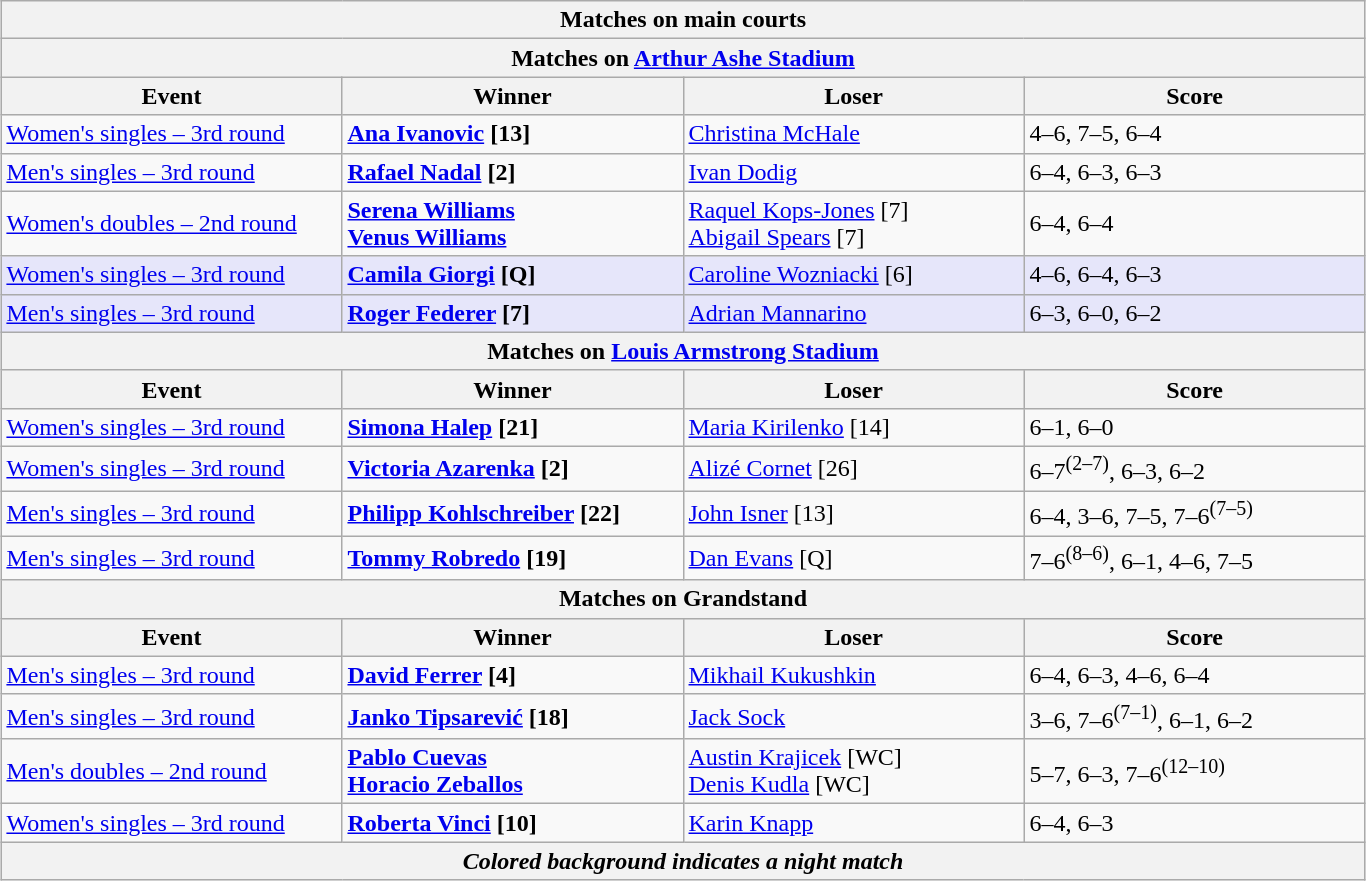<table class="wikitable collapsible uncollapsed" style="margin:auto;">
<tr>
<th colspan="4" style="white-space:nowrap;">Matches on main courts</th>
</tr>
<tr>
<th colspan="4"><strong>Matches on <a href='#'>Arthur Ashe Stadium</a></strong></th>
</tr>
<tr>
<th style="width:220px;">Event</th>
<th style="width:220px;">Winner</th>
<th style="width:220px;">Loser</th>
<th style="width:220px;">Score</th>
</tr>
<tr>
<td><a href='#'>Women's singles – 3rd round</a></td>
<td> <strong><a href='#'>Ana Ivanovic</a> [13]</strong></td>
<td> <a href='#'>Christina McHale</a></td>
<td>4–6, 7–5, 6–4</td>
</tr>
<tr>
<td><a href='#'>Men's singles – 3rd round</a></td>
<td> <strong><a href='#'>Rafael Nadal</a> [2]</strong></td>
<td> <a href='#'>Ivan Dodig</a></td>
<td>6–4, 6–3, 6–3</td>
</tr>
<tr>
<td><a href='#'>Women's doubles – 2nd round</a></td>
<td><strong> <a href='#'>Serena Williams</a><br>  <a href='#'>Venus Williams</a></strong></td>
<td> <a href='#'>Raquel Kops-Jones</a> [7]<br>  <a href='#'>Abigail Spears</a> [7]</td>
<td>6–4, 6–4</td>
</tr>
<tr style="background:lavender;">
<td><a href='#'>Women's singles – 3rd round</a></td>
<td> <strong><a href='#'>Camila Giorgi</a> [Q]</strong></td>
<td> <a href='#'>Caroline Wozniacki</a> [6]</td>
<td>4–6, 6–4, 6–3</td>
</tr>
<tr style="background:lavender;">
<td><a href='#'>Men's singles – 3rd round</a></td>
<td> <strong><a href='#'>Roger Federer</a> [7]</strong></td>
<td> <a href='#'>Adrian Mannarino</a></td>
<td>6–3, 6–0, 6–2</td>
</tr>
<tr>
<th colspan="4"><strong>Matches on <a href='#'>Louis Armstrong Stadium</a></strong></th>
</tr>
<tr>
<th style="width:220px;">Event</th>
<th style="width:220px;">Winner</th>
<th style="width:220px;">Loser</th>
<th style="width:220px;">Score</th>
</tr>
<tr>
<td><a href='#'>Women's singles – 3rd round</a></td>
<td> <strong><a href='#'>Simona Halep</a> [21]</strong></td>
<td> <a href='#'>Maria Kirilenko</a> [14]</td>
<td>6–1, 6–0</td>
</tr>
<tr>
<td><a href='#'>Women's singles – 3rd round</a></td>
<td> <strong><a href='#'>Victoria Azarenka</a> [2]</strong></td>
<td> <a href='#'>Alizé Cornet</a> [26]</td>
<td>6–7<sup>(2–7)</sup>, 6–3, 6–2</td>
</tr>
<tr>
<td><a href='#'>Men's singles – 3rd round</a></td>
<td> <strong><a href='#'>Philipp Kohlschreiber</a> [22]</strong></td>
<td> <a href='#'>John Isner</a> [13]</td>
<td>6–4, 3–6, 7–5, 7–6<sup>(7–5)</sup></td>
</tr>
<tr>
<td><a href='#'>Men's singles – 3rd round</a></td>
<td> <strong><a href='#'>Tommy Robredo</a> [19]</strong></td>
<td> <a href='#'>Dan Evans</a> [Q]</td>
<td>7–6<sup>(8–6)</sup>, 6–1, 4–6, 7–5</td>
</tr>
<tr>
<th colspan="4"><strong>Matches on Grandstand</strong></th>
</tr>
<tr>
<th style="width:220px;">Event</th>
<th style="width:220px;">Winner</th>
<th style="width:220px;">Loser</th>
<th style="width:220px;">Score</th>
</tr>
<tr>
<td><a href='#'>Men's singles – 3rd round</a></td>
<td> <strong><a href='#'>David Ferrer</a> [4]</strong></td>
<td> <a href='#'>Mikhail Kukushkin</a></td>
<td>6–4, 6–3, 4–6, 6–4</td>
</tr>
<tr>
<td><a href='#'>Men's singles – 3rd round</a></td>
<td> <strong><a href='#'>Janko Tipsarević</a> [18]</strong></td>
<td> <a href='#'>Jack Sock</a></td>
<td>3–6, 7–6<sup>(7–1)</sup>, 6–1, 6–2</td>
</tr>
<tr>
<td><a href='#'>Men's doubles – 2nd round</a></td>
<td> <strong><a href='#'>Pablo Cuevas</a> <br>  <a href='#'>Horacio Zeballos</a> </strong></td>
<td> <a href='#'>Austin Krajicek</a> [WC]<br>   <a href='#'>Denis Kudla</a> [WC]</td>
<td>5–7, 6–3, 7–6<sup>(12–10)</sup></td>
</tr>
<tr>
<td><a href='#'>Women's singles – 3rd round</a></td>
<td> <strong><a href='#'>Roberta Vinci</a> [10]</strong></td>
<td> <a href='#'>Karin Knapp</a></td>
<td>6–4, 6–3</td>
</tr>
<tr>
<th colspan="4"><em>Colored background indicates a night match</em></th>
</tr>
</table>
